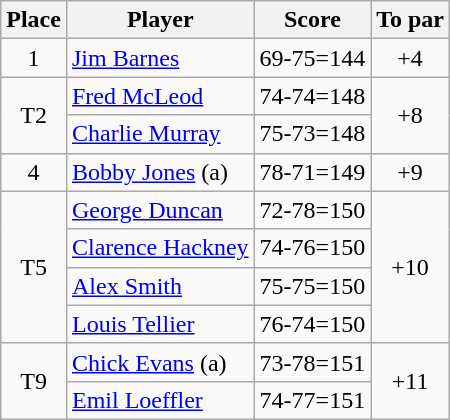<table class=wikitable>
<tr>
<th>Place</th>
<th>Player</th>
<th>Score</th>
<th>To par</th>
</tr>
<tr>
<td align=center>1</td>
<td> <a href='#'>Jim Barnes</a></td>
<td>69-75=144</td>
<td align=center>+4</td>
</tr>
<tr>
<td rowspan=2 align=center>T2</td>
<td> <a href='#'>Fred McLeod</a></td>
<td>74-74=148</td>
<td rowspan=2 align=center>+8</td>
</tr>
<tr>
<td> <a href='#'>Charlie Murray</a></td>
<td>75-73=148</td>
</tr>
<tr>
<td align=center>4</td>
<td> <a href='#'>Bobby Jones</a> (a)</td>
<td>78-71=149</td>
<td align=center>+9</td>
</tr>
<tr>
<td rowspan=4 align=center>T5</td>
<td> <a href='#'>George Duncan</a></td>
<td>72-78=150</td>
<td rowspan=4 align=center>+10</td>
</tr>
<tr>
<td> <a href='#'>Clarence Hackney</a></td>
<td>74-76=150</td>
</tr>
<tr>
<td> <a href='#'>Alex Smith</a></td>
<td>75-75=150</td>
</tr>
<tr>
<td> <a href='#'>Louis Tellier</a></td>
<td>76-74=150</td>
</tr>
<tr>
<td rowspan=2 align=center>T9</td>
<td> <a href='#'>Chick Evans</a> (a)</td>
<td>73-78=151</td>
<td rowspan=2 align=center>+11</td>
</tr>
<tr>
<td> <a href='#'>Emil Loeffler</a></td>
<td>74-77=151</td>
</tr>
</table>
